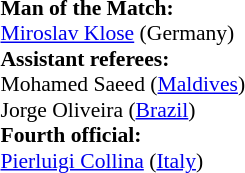<table width=100% style="font-size: 90%">
<tr>
<td><br><strong>Man of the Match:</strong>
<br><a href='#'>Miroslav Klose</a> (Germany)<br><strong>Assistant referees:</strong>
<br>Mohamed Saeed (<a href='#'>Maldives</a>)
<br>Jorge Oliveira (<a href='#'>Brazil</a>)
<br><strong>Fourth official:</strong>
<br><a href='#'>Pierluigi Collina</a> (<a href='#'>Italy</a>)</td>
</tr>
</table>
